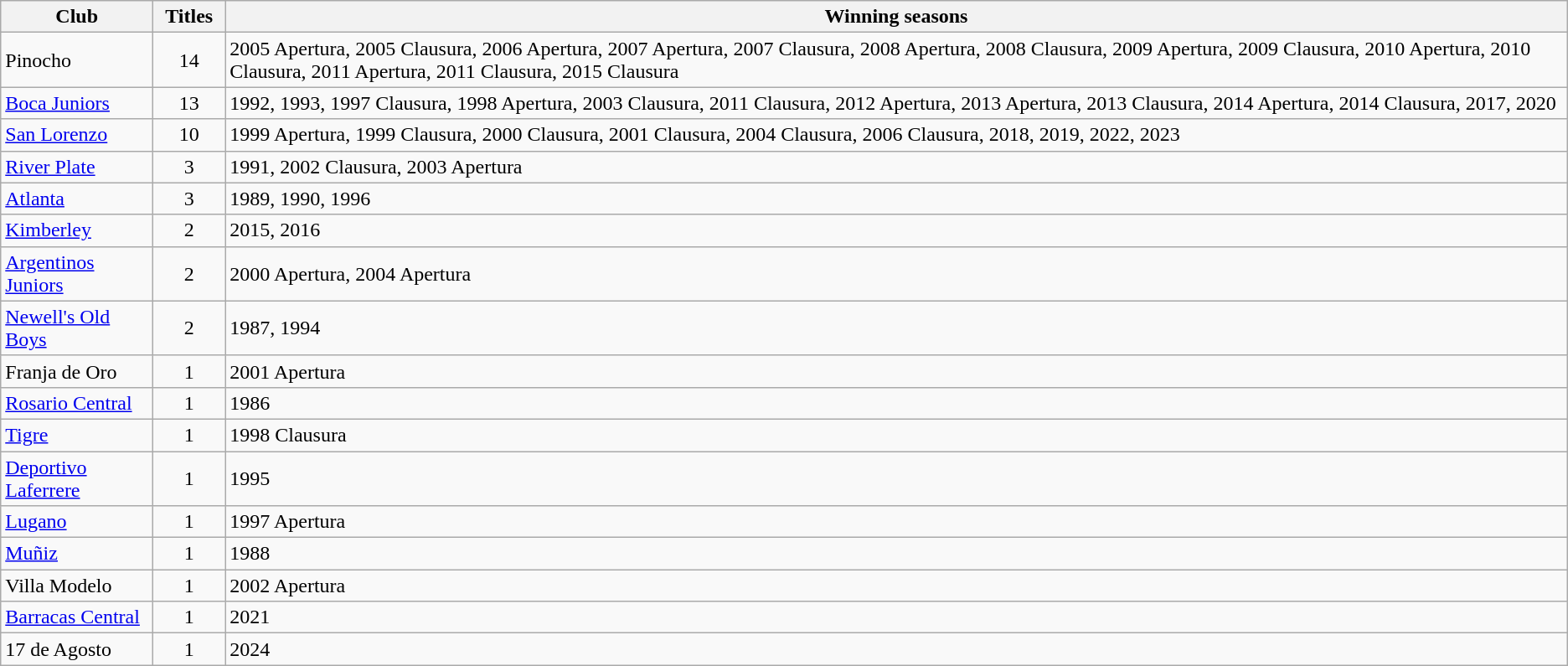<table class="wikitable sortable">
<tr>
<th>Club</th>
<th width=50px>Titles</th>
<th>Winning seasons</th>
</tr>
<tr>
<td>Pinocho</td>
<td align=center>14</td>
<td>2005 Apertura, 2005 Clausura, 2006 Apertura, 2007 Apertura, 2007 Clausura, 2008 Apertura, 2008 Clausura, 2009 Apertura, 2009 Clausura, 2010 Apertura, 2010 Clausura, 2011 Apertura, 2011 Clausura, 2015 Clausura</td>
</tr>
<tr>
<td><a href='#'>Boca Juniors</a></td>
<td align=center>13</td>
<td>1992, 1993, 1997 Clausura, 1998 Apertura, 2003 Clausura, 2011 Clausura, 2012 Apertura, 2013 Apertura, 2013 Clausura, 2014 Apertura, 2014 Clausura, 2017, 2020</td>
</tr>
<tr>
<td><a href='#'>San Lorenzo</a></td>
<td align=center>10</td>
<td>1999 Apertura, 1999 Clausura, 2000 Clausura, 2001 Clausura, 2004 Clausura, 2006 Clausura, 2018, 2019, 2022, 2023</td>
</tr>
<tr>
<td><a href='#'>River Plate</a></td>
<td align=center>3</td>
<td>1991, 2002 Clausura, 2003 Apertura</td>
</tr>
<tr>
<td><a href='#'>Atlanta</a></td>
<td align=center>3</td>
<td>1989, 1990, 1996</td>
</tr>
<tr>
<td><a href='#'>Kimberley</a></td>
<td align=center>2</td>
<td>2015, 2016</td>
</tr>
<tr>
<td><a href='#'>Argentinos Juniors</a></td>
<td align=center>2</td>
<td>2000 Apertura, 2004 Apertura</td>
</tr>
<tr>
<td><a href='#'>Newell's Old Boys</a></td>
<td align=center>2</td>
<td>1987, 1994</td>
</tr>
<tr>
<td>Franja de Oro</td>
<td align=center>1</td>
<td>2001 Apertura</td>
</tr>
<tr>
<td><a href='#'>Rosario Central</a></td>
<td align=center>1</td>
<td>1986</td>
</tr>
<tr>
<td><a href='#'>Tigre</a></td>
<td align=center>1</td>
<td>1998 Clausura</td>
</tr>
<tr>
<td><a href='#'>Deportivo Laferrere</a></td>
<td align=center>1</td>
<td>1995</td>
</tr>
<tr>
<td><a href='#'>Lugano</a></td>
<td align=center>1</td>
<td>1997 Apertura</td>
</tr>
<tr>
<td><a href='#'>Muñiz</a></td>
<td align=center>1</td>
<td>1988</td>
</tr>
<tr>
<td>Villa Modelo</td>
<td align=center>1</td>
<td>2002 Apertura</td>
</tr>
<tr>
<td><a href='#'>Barracas Central</a></td>
<td align=center>1</td>
<td>2021</td>
</tr>
<tr>
<td>17 de Agosto</td>
<td align=center>1</td>
<td>2024</td>
</tr>
</table>
